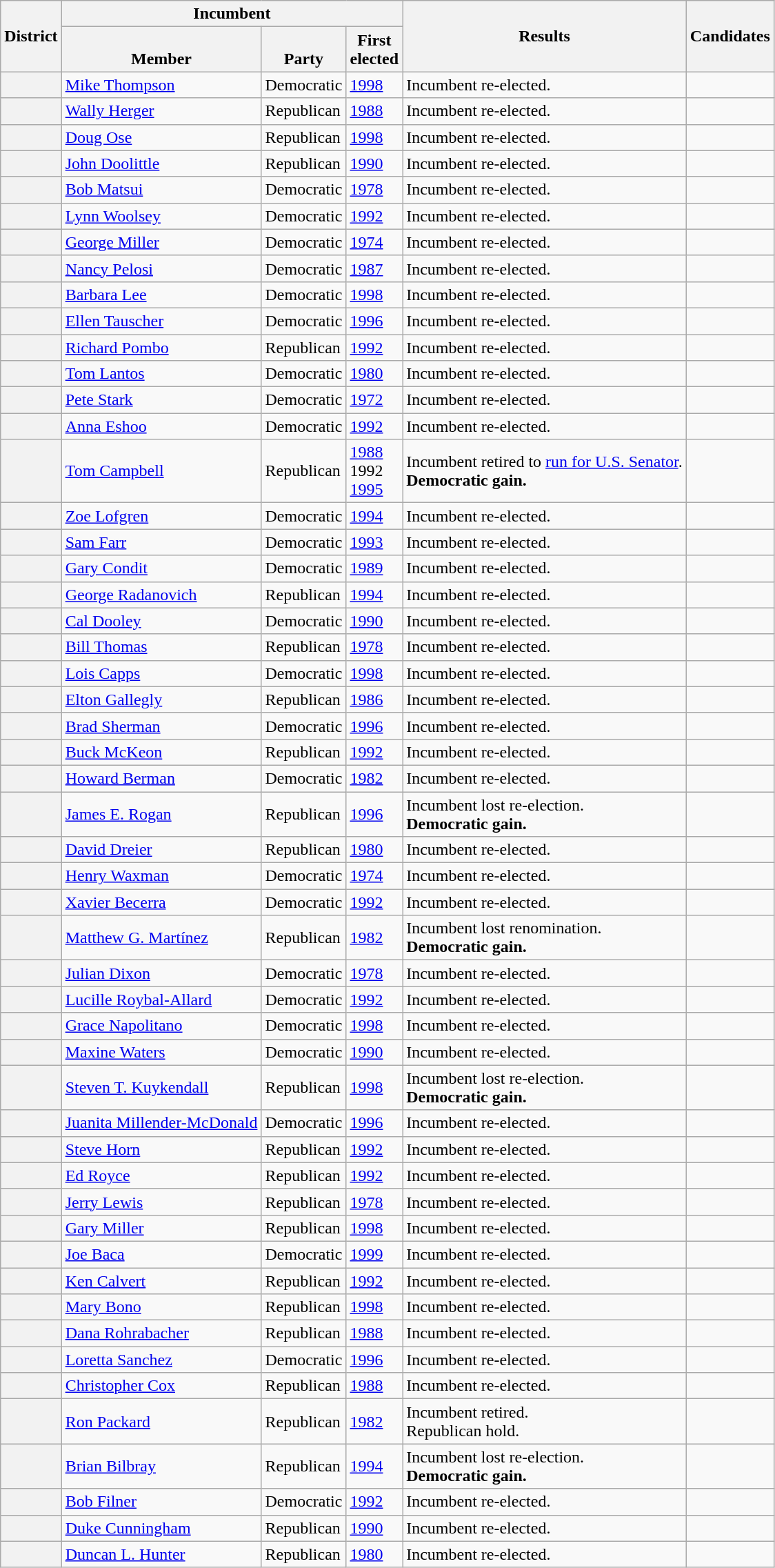<table class="wikitable sortable">
<tr>
<th rowspan=2>District</th>
<th colspan=3>Incumbent</th>
<th rowspan=2>Results</th>
<th rowspan=2 class="unsortable">Candidates</th>
</tr>
<tr valign=bottom>
<th>Member</th>
<th>Party</th>
<th>First<br>elected</th>
</tr>
<tr>
<th></th>
<td><a href='#'>Mike Thompson</a></td>
<td>Democratic</td>
<td><a href='#'>1998</a></td>
<td>Incumbent re-elected.</td>
<td nowrap></td>
</tr>
<tr>
<th></th>
<td><a href='#'>Wally Herger</a></td>
<td>Republican</td>
<td><a href='#'>1988</a></td>
<td>Incumbent re-elected.</td>
<td nowrap></td>
</tr>
<tr>
<th></th>
<td><a href='#'>Doug Ose</a></td>
<td>Republican</td>
<td><a href='#'>1998</a></td>
<td>Incumbent re-elected.</td>
<td nowrap></td>
</tr>
<tr>
<th></th>
<td><a href='#'>John Doolittle</a></td>
<td>Republican</td>
<td><a href='#'>1990</a></td>
<td>Incumbent re-elected.</td>
<td nowrap></td>
</tr>
<tr>
<th></th>
<td><a href='#'>Bob Matsui</a></td>
<td>Democratic</td>
<td><a href='#'>1978</a></td>
<td>Incumbent re-elected.</td>
<td nowrap></td>
</tr>
<tr>
<th></th>
<td><a href='#'>Lynn Woolsey</a></td>
<td>Democratic</td>
<td><a href='#'>1992</a></td>
<td>Incumbent re-elected.</td>
<td nowrap></td>
</tr>
<tr>
<th></th>
<td><a href='#'>George Miller</a></td>
<td>Democratic</td>
<td><a href='#'>1974</a></td>
<td>Incumbent re-elected.</td>
<td nowrap></td>
</tr>
<tr>
<th></th>
<td><a href='#'>Nancy Pelosi</a></td>
<td>Democratic</td>
<td><a href='#'>1987</a></td>
<td>Incumbent re-elected.</td>
<td nowrap></td>
</tr>
<tr>
<th></th>
<td><a href='#'>Barbara Lee</a></td>
<td>Democratic</td>
<td><a href='#'>1998</a></td>
<td>Incumbent re-elected.</td>
<td nowrap></td>
</tr>
<tr>
<th></th>
<td><a href='#'>Ellen Tauscher</a></td>
<td>Democratic</td>
<td><a href='#'>1996</a></td>
<td>Incumbent re-elected.</td>
<td nowrap></td>
</tr>
<tr>
<th></th>
<td><a href='#'>Richard Pombo</a></td>
<td>Republican</td>
<td><a href='#'>1992</a></td>
<td>Incumbent re-elected.</td>
<td nowrap></td>
</tr>
<tr>
<th></th>
<td><a href='#'>Tom Lantos</a></td>
<td>Democratic</td>
<td><a href='#'>1980</a></td>
<td>Incumbent re-elected.</td>
<td nowrap></td>
</tr>
<tr>
<th></th>
<td><a href='#'>Pete Stark</a></td>
<td>Democratic</td>
<td><a href='#'>1972</a></td>
<td>Incumbent re-elected.</td>
<td nowrap></td>
</tr>
<tr>
<th></th>
<td><a href='#'>Anna Eshoo</a></td>
<td>Democratic</td>
<td><a href='#'>1992</a></td>
<td>Incumbent re-elected.</td>
<td nowrap></td>
</tr>
<tr>
<th></th>
<td><a href='#'>Tom Campbell</a></td>
<td>Republican</td>
<td><a href='#'>1988</a><br>1992 <br><a href='#'>1995 </a></td>
<td>Incumbent retired to <a href='#'>run for U.S. Senator</a>.<br><strong>Democratic gain.</strong></td>
<td nowrap></td>
</tr>
<tr>
<th></th>
<td><a href='#'>Zoe Lofgren</a></td>
<td>Democratic</td>
<td><a href='#'>1994</a></td>
<td>Incumbent re-elected.</td>
<td nowrap></td>
</tr>
<tr>
<th></th>
<td><a href='#'>Sam Farr</a></td>
<td>Democratic</td>
<td><a href='#'>1993</a></td>
<td>Incumbent re-elected.</td>
<td nowrap></td>
</tr>
<tr>
<th></th>
<td><a href='#'>Gary Condit</a></td>
<td>Democratic</td>
<td><a href='#'>1989</a></td>
<td>Incumbent re-elected.</td>
<td nowrap></td>
</tr>
<tr>
<th></th>
<td><a href='#'>George Radanovich</a></td>
<td>Republican</td>
<td><a href='#'>1994</a></td>
<td>Incumbent re-elected.</td>
<td nowrap><br></td>
</tr>
<tr>
<th></th>
<td><a href='#'>Cal Dooley</a></td>
<td>Democratic</td>
<td><a href='#'>1990</a></td>
<td>Incumbent re-elected.</td>
<td nowrap></td>
</tr>
<tr>
<th></th>
<td><a href='#'>Bill Thomas</a></td>
<td>Republican</td>
<td><a href='#'>1978</a></td>
<td>Incumbent re-elected.</td>
<td nowrap></td>
</tr>
<tr>
<th></th>
<td><a href='#'>Lois Capps</a></td>
<td>Democratic</td>
<td><a href='#'>1998</a></td>
<td>Incumbent re-elected.</td>
<td nowrap><br></td>
</tr>
<tr>
<th></th>
<td><a href='#'>Elton Gallegly</a></td>
<td>Republican</td>
<td><a href='#'>1986</a></td>
<td>Incumbent re-elected.</td>
<td nowrap></td>
</tr>
<tr>
<th></th>
<td><a href='#'>Brad Sherman</a></td>
<td>Democratic</td>
<td><a href='#'>1996</a></td>
<td>Incumbent re-elected.</td>
<td nowrap></td>
</tr>
<tr>
<th></th>
<td><a href='#'>Buck McKeon</a></td>
<td>Republican</td>
<td><a href='#'>1992</a></td>
<td>Incumbent re-elected.</td>
<td nowrap></td>
</tr>
<tr>
<th></th>
<td><a href='#'>Howard Berman</a></td>
<td>Democratic</td>
<td><a href='#'>1982</a></td>
<td>Incumbent re-elected.</td>
<td nowrap></td>
</tr>
<tr>
<th></th>
<td><a href='#'>James E. Rogan</a></td>
<td>Republican</td>
<td><a href='#'>1996</a></td>
<td>Incumbent lost re-election.<br><strong>Democratic gain.</strong></td>
<td nowrap></td>
</tr>
<tr>
<th></th>
<td><a href='#'>David Dreier</a></td>
<td>Republican</td>
<td><a href='#'>1980</a></td>
<td>Incumbent re-elected.</td>
<td nowrap></td>
</tr>
<tr>
<th></th>
<td><a href='#'>Henry Waxman</a></td>
<td>Democratic</td>
<td><a href='#'>1974</a></td>
<td>Incumbent re-elected.</td>
<td nowrap></td>
</tr>
<tr>
<th></th>
<td><a href='#'>Xavier Becerra</a></td>
<td>Democratic</td>
<td><a href='#'>1992</a></td>
<td>Incumbent re-elected.</td>
<td nowrap></td>
</tr>
<tr>
<th></th>
<td><a href='#'>Matthew G. Martínez</a></td>
<td>Republican</td>
<td><a href='#'>1982</a></td>
<td>Incumbent lost renomination.<br><strong>Democratic gain.</strong></td>
<td nowrap></td>
</tr>
<tr>
<th></th>
<td><a href='#'>Julian Dixon</a></td>
<td>Democratic</td>
<td><a href='#'>1978</a></td>
<td>Incumbent re-elected.</td>
<td nowrap></td>
</tr>
<tr>
<th></th>
<td><a href='#'>Lucille Roybal-Allard</a></td>
<td>Democratic</td>
<td><a href='#'>1992</a></td>
<td>Incumbent re-elected.</td>
<td nowrap></td>
</tr>
<tr>
<th></th>
<td><a href='#'>Grace Napolitano</a></td>
<td>Democratic</td>
<td><a href='#'>1998</a></td>
<td>Incumbent re-elected.</td>
<td nowrap></td>
</tr>
<tr>
<th></th>
<td><a href='#'>Maxine Waters</a></td>
<td>Democratic</td>
<td><a href='#'>1990</a></td>
<td>Incumbent re-elected.</td>
<td nowrap></td>
</tr>
<tr>
<th></th>
<td><a href='#'>Steven T. Kuykendall</a></td>
<td>Republican</td>
<td><a href='#'>1998</a></td>
<td>Incumbent lost re-election.<br><strong>Democratic gain.</strong></td>
<td nowrap></td>
</tr>
<tr>
<th></th>
<td><a href='#'>Juanita Millender-McDonald</a></td>
<td>Democratic</td>
<td><a href='#'>1996</a></td>
<td>Incumbent re-elected.</td>
<td nowrap></td>
</tr>
<tr>
<th></th>
<td><a href='#'>Steve Horn</a></td>
<td>Republican</td>
<td><a href='#'>1992</a></td>
<td>Incumbent re-elected.</td>
<td nowrap></td>
</tr>
<tr>
<th></th>
<td><a href='#'>Ed Royce</a></td>
<td>Republican</td>
<td><a href='#'>1992</a></td>
<td>Incumbent re-elected.</td>
<td nowrap></td>
</tr>
<tr>
<th></th>
<td><a href='#'>Jerry Lewis</a></td>
<td>Republican</td>
<td><a href='#'>1978</a></td>
<td>Incumbent re-elected.</td>
<td nowrap></td>
</tr>
<tr>
<th></th>
<td><a href='#'>Gary Miller</a></td>
<td>Republican</td>
<td><a href='#'>1998</a></td>
<td>Incumbent re-elected.</td>
<td nowrap></td>
</tr>
<tr>
<th></th>
<td><a href='#'>Joe Baca</a></td>
<td>Democratic</td>
<td><a href='#'>1999</a></td>
<td>Incumbent re-elected.</td>
<td nowrap></td>
</tr>
<tr>
<th></th>
<td><a href='#'>Ken Calvert</a></td>
<td>Republican</td>
<td><a href='#'>1992</a></td>
<td>Incumbent re-elected.</td>
<td nowrap></td>
</tr>
<tr>
<th></th>
<td><a href='#'>Mary Bono</a></td>
<td>Republican</td>
<td><a href='#'>1998</a></td>
<td>Incumbent re-elected.</td>
<td nowrap></td>
</tr>
<tr>
<th></th>
<td><a href='#'>Dana Rohrabacher</a></td>
<td>Republican</td>
<td><a href='#'>1988</a></td>
<td>Incumbent re-elected.</td>
<td nowrap></td>
</tr>
<tr>
<th></th>
<td><a href='#'>Loretta Sanchez</a></td>
<td>Democratic</td>
<td><a href='#'>1996</a></td>
<td>Incumbent re-elected.</td>
<td nowrap></td>
</tr>
<tr>
<th></th>
<td><a href='#'>Christopher Cox</a></td>
<td>Republican</td>
<td><a href='#'>1988</a></td>
<td>Incumbent re-elected.</td>
<td nowrap></td>
</tr>
<tr>
<th></th>
<td><a href='#'>Ron Packard</a></td>
<td>Republican</td>
<td><a href='#'>1982</a></td>
<td>Incumbent retired.<br>Republican hold.</td>
<td nowrap></td>
</tr>
<tr>
<th></th>
<td><a href='#'>Brian Bilbray</a></td>
<td>Republican</td>
<td><a href='#'>1994</a></td>
<td>Incumbent lost re-election.<br><strong>Democratic gain.</strong></td>
<td nowrap></td>
</tr>
<tr>
<th></th>
<td><a href='#'>Bob Filner</a></td>
<td>Democratic</td>
<td><a href='#'>1992</a></td>
<td>Incumbent re-elected.</td>
<td nowrap></td>
</tr>
<tr>
<th></th>
<td><a href='#'>Duke Cunningham</a></td>
<td>Republican</td>
<td><a href='#'>1990</a></td>
<td>Incumbent re-elected.</td>
<td nowrap></td>
</tr>
<tr>
<th></th>
<td><a href='#'>Duncan L. Hunter</a></td>
<td>Republican</td>
<td><a href='#'>1980</a></td>
<td>Incumbent re-elected.</td>
<td nowrap></td>
</tr>
</table>
